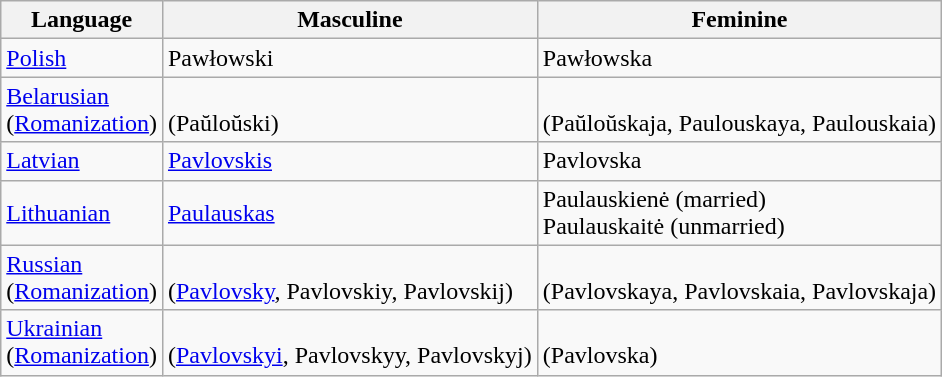<table class="wikitable">
<tr>
<th>Language</th>
<th>Masculine</th>
<th>Feminine</th>
</tr>
<tr>
<td><a href='#'>Polish</a></td>
<td>Pawłowski</td>
<td>Pawłowska</td>
</tr>
<tr>
<td><a href='#'>Belarusian</a> <br>(<a href='#'>Romanization</a>)</td>
<td><br>(Paŭloŭski)</td>
<td><br> (Paŭloŭskaja, Paulouskaya, Paulouskaia)</td>
</tr>
<tr>
<td><a href='#'>Latvian</a></td>
<td><a href='#'>Pavlovskis</a></td>
<td>Pavlovska</td>
</tr>
<tr>
<td><a href='#'>Lithuanian</a></td>
<td><a href='#'>Paulauskas</a></td>
<td>Paulauskienė (married)<br> Paulauskaitė (unmarried)</td>
</tr>
<tr>
<td><a href='#'>Russian</a> <br>(<a href='#'>Romanization</a>)</td>
<td><br> (<a href='#'>Pavlovsky</a>, Pavlovskiy, Pavlovskij)</td>
<td><br> (Pavlovskaya, Pavlovskaia, Pavlovskaja)</td>
</tr>
<tr>
<td><a href='#'>Ukrainian</a> <br>(<a href='#'>Romanization</a>)</td>
<td><br> (<a href='#'>Pavlovskyi</a>, Pavlovskyy, Pavlovskyj)</td>
<td><br> (Pavlovska)</td>
</tr>
</table>
